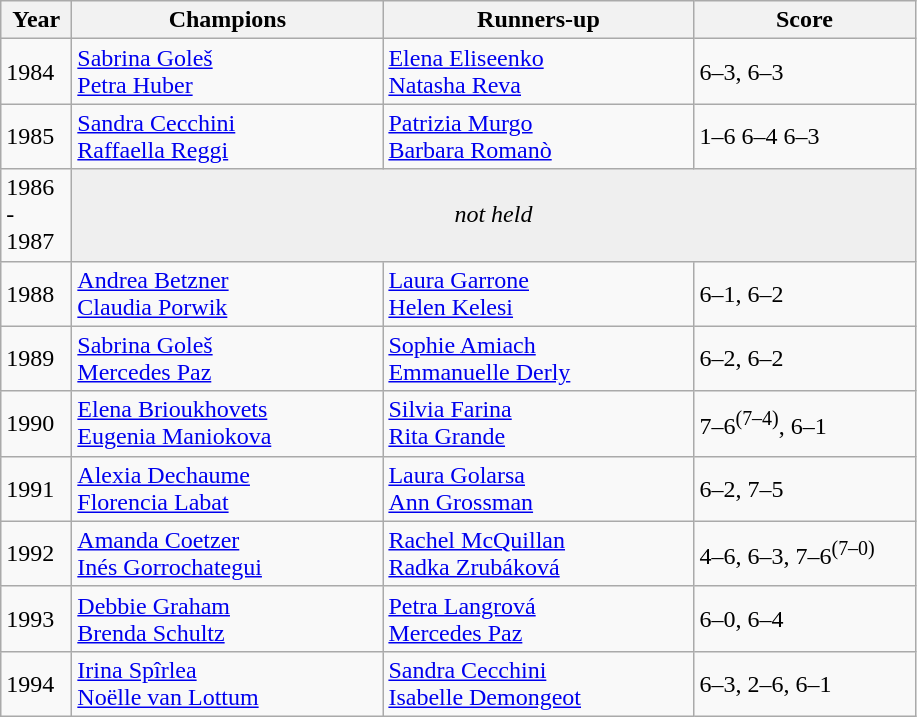<table class="wikitable">
<tr>
<th style="width:40px">Year</th>
<th style="width:200px">Champions</th>
<th style="width:200px">Runners-up</th>
<th style="width:140px" class="unsortable">Score</th>
</tr>
<tr>
<td>1984</td>
<td> <a href='#'>Sabrina Goleš</a> <br>  <a href='#'>Petra Huber</a></td>
<td> <a href='#'>Elena Eliseenko</a> <br>  <a href='#'>Natasha Reva</a></td>
<td>6–3, 6–3</td>
</tr>
<tr>
<td>1985</td>
<td> <a href='#'>Sandra Cecchini</a> <br>  <a href='#'>Raffaella Reggi</a></td>
<td> <a href='#'>Patrizia Murgo</a> <br>  <a href='#'>Barbara Romanò</a></td>
<td>1–6 6–4 6–3</td>
</tr>
<tr>
<td>1986<br><div>-</div>1987</td>
<td colspan=3 align=center style="background:#efefef"><em>not held</em></td>
</tr>
<tr>
<td>1988</td>
<td> <a href='#'>Andrea Betzner</a> <br>  <a href='#'>Claudia Porwik</a></td>
<td> <a href='#'>Laura Garrone</a> <br>  <a href='#'>Helen Kelesi</a></td>
<td>6–1, 6–2</td>
</tr>
<tr>
<td>1989</td>
<td> <a href='#'>Sabrina Goleš</a> <br>  <a href='#'>Mercedes Paz</a></td>
<td> <a href='#'>Sophie Amiach</a> <br>  <a href='#'>Emmanuelle Derly</a></td>
<td>6–2, 6–2</td>
</tr>
<tr>
<td>1990</td>
<td> <a href='#'>Elena Brioukhovets</a> <br>  <a href='#'>Eugenia Maniokova</a></td>
<td> <a href='#'>Silvia Farina</a> <br>  <a href='#'>Rita Grande</a></td>
<td>7–6<sup>(7–4)</sup>, 6–1</td>
</tr>
<tr>
<td>1991</td>
<td> <a href='#'>Alexia Dechaume</a> <br>  <a href='#'>Florencia Labat</a></td>
<td> <a href='#'>Laura Golarsa</a> <br>  <a href='#'>Ann Grossman</a></td>
<td>6–2, 7–5</td>
</tr>
<tr>
<td>1992</td>
<td> <a href='#'>Amanda Coetzer</a> <br>  <a href='#'>Inés Gorrochategui</a></td>
<td> <a href='#'>Rachel McQuillan</a> <br>  <a href='#'>Radka Zrubáková</a></td>
<td>4–6, 6–3, 7–6<sup>(7–0)</sup></td>
</tr>
<tr>
<td>1993</td>
<td> <a href='#'>Debbie Graham</a> <br>  <a href='#'>Brenda Schultz</a></td>
<td> <a href='#'>Petra Langrová</a> <br>  <a href='#'>Mercedes Paz</a></td>
<td>6–0, 6–4</td>
</tr>
<tr>
<td>1994</td>
<td> <a href='#'>Irina Spîrlea</a> <br>  <a href='#'>Noëlle van Lottum</a></td>
<td> <a href='#'>Sandra Cecchini</a> <br>  <a href='#'>Isabelle Demongeot</a></td>
<td>6–3, 2–6, 6–1</td>
</tr>
</table>
